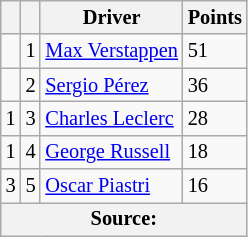<table class="wikitable" style="font-size: 85%;">
<tr>
<th scope="col"></th>
<th scope="col"></th>
<th scope="col">Driver</th>
<th scope="col">Points</th>
</tr>
<tr>
<td align="left"></td>
<td align="center">1</td>
<td> <a href='#'>Max Verstappen</a></td>
<td align="left">51</td>
</tr>
<tr>
<td align="left"></td>
<td align="center">2</td>
<td> <a href='#'>Sergio Pérez</a></td>
<td align="left">36</td>
</tr>
<tr>
<td align="left"> 1</td>
<td align="center">3</td>
<td> <a href='#'>Charles Leclerc</a></td>
<td align="left">28</td>
</tr>
<tr>
<td align="left"> 1</td>
<td align="center">4</td>
<td> <a href='#'>George Russell</a></td>
<td align="left">18</td>
</tr>
<tr>
<td align="left"> 3</td>
<td align="center">5</td>
<td> <a href='#'>Oscar Piastri</a></td>
<td align="left">16</td>
</tr>
<tr>
<th colspan=4>Source:</th>
</tr>
</table>
